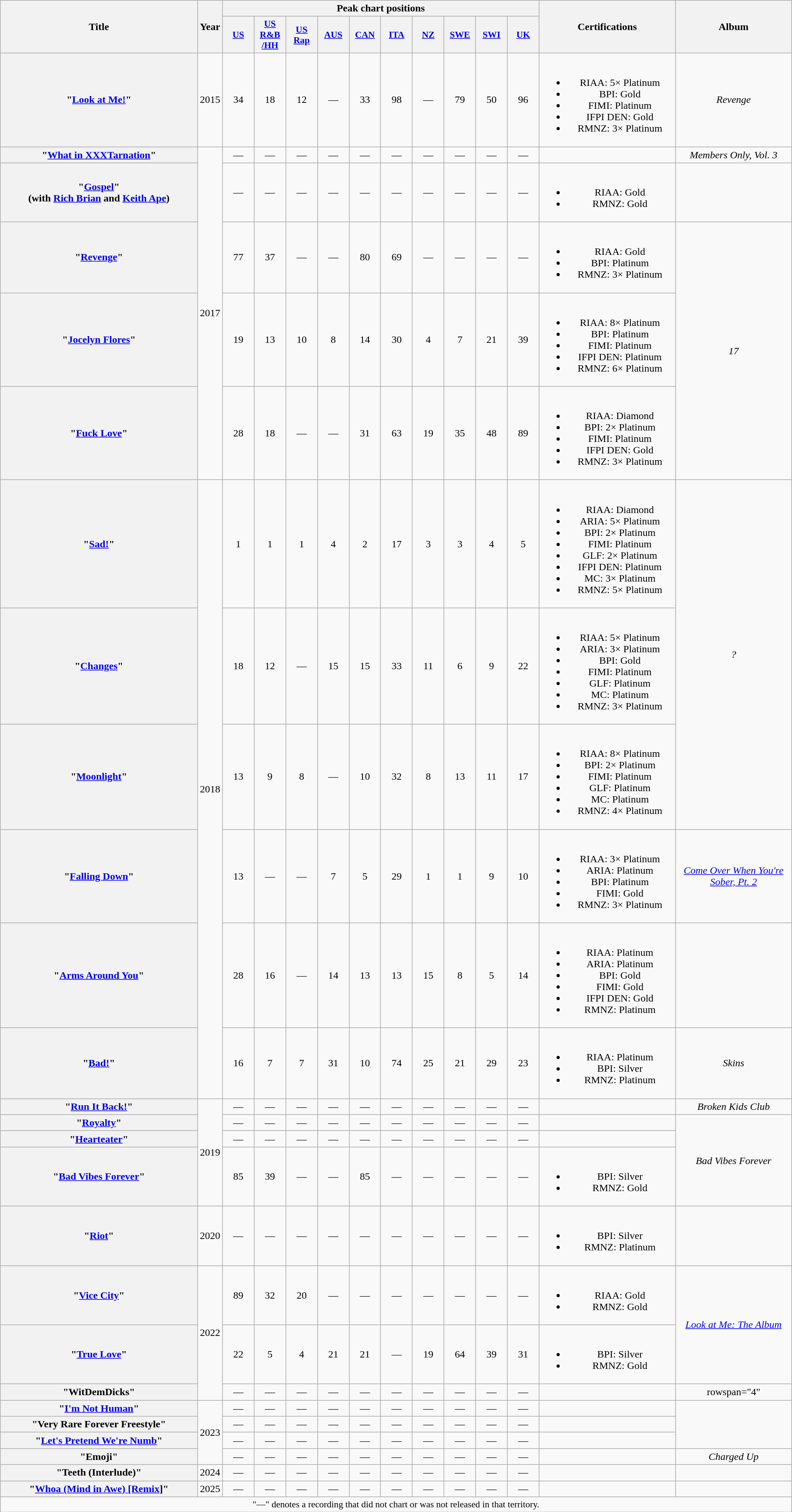<table class="wikitable plainrowheaders" style="text-align:center;">
<tr>
<th scope="col" rowspan="2" style="width:19em;">Title</th>
<th scope="col" rowspan="2">Year</th>
<th scope="col" colspan="10">Peak chart positions</th>
<th scope="col" rowspan="2" style="width:13em;">Certifications</th>
<th scope="col" rowspan="2" style="width:11em;">Album</th>
</tr>
<tr>
<th scope="col" style="width:3em;font-size:90%;"><a href='#'>US</a><br></th>
<th scope="col" style="width:3em;font-size:90%;"><a href='#'>US<br>R&B<br>/HH</a><br></th>
<th scope="col" style="width:3em;font-size:90%;"><a href='#'>US<br>Rap</a><br></th>
<th scope="col" style="width:3em;font-size:90%;"><a href='#'>AUS</a><br></th>
<th scope="col" style="width:3em;font-size:90%;"><a href='#'>CAN</a><br></th>
<th scope="col" style="width:3em;font-size:90%;"><a href='#'>ITA</a><br></th>
<th scope="col" style="width:3em;font-size:90%;"><a href='#'>NZ</a><br></th>
<th scope="col" style="width:3em;font-size:90%;"><a href='#'>SWE</a><br></th>
<th scope="col" style="width:3em;font-size:90%;"><a href='#'>SWI</a><br></th>
<th scope="col" style="width:3em;font-size:90%;"><a href='#'>UK</a><br></th>
</tr>
<tr>
<th scope="row">"<a href='#'>Look at Me!</a>"</th>
<td>2015</td>
<td>34</td>
<td>18</td>
<td>12</td>
<td>—</td>
<td>33</td>
<td>98</td>
<td>—</td>
<td>79</td>
<td>50</td>
<td>96</td>
<td><br><ul><li>RIAA: 5× Platinum</li><li>BPI: Gold</li><li>FIMI: Platinum</li><li>IFPI DEN: Gold</li><li>RMNZ: 3× Platinum</li></ul></td>
<td><em>Revenge</em></td>
</tr>
<tr>
<th scope="row">"<a href='#'>What in XXXTarnation</a>"<br></th>
<td rowspan="5">2017</td>
<td>—</td>
<td>—</td>
<td>—</td>
<td>—</td>
<td>—</td>
<td>—</td>
<td>—</td>
<td>—</td>
<td>—</td>
<td>—</td>
<td></td>
<td><em>Members Only, Vol. 3</em></td>
</tr>
<tr>
<th scope="row">"<a href='#'>Gospel</a>"<br><span>(with <a href='#'>Rich Brian</a> and <a href='#'>Keith Ape</a>)</span></th>
<td>—</td>
<td>—</td>
<td>—</td>
<td>—</td>
<td>—</td>
<td>—</td>
<td>—</td>
<td>—</td>
<td>—</td>
<td>—</td>
<td><br><ul><li>RIAA: Gold</li><li>RMNZ: Gold</li></ul></td>
<td></td>
</tr>
<tr>
<th scope="row">"<a href='#'>Revenge</a>"</th>
<td>77</td>
<td>37</td>
<td>—</td>
<td>—</td>
<td>80</td>
<td>69</td>
<td>—</td>
<td>—</td>
<td>—</td>
<td>—</td>
<td><br><ul><li>RIAA: Gold</li><li>BPI: Platinum</li><li>RMNZ: 3× Platinum</li></ul></td>
<td rowspan="3"><em>17</em></td>
</tr>
<tr>
<th scope="row">"<a href='#'>Jocelyn Flores</a>"</th>
<td>19</td>
<td>13</td>
<td>10</td>
<td>8</td>
<td>14</td>
<td>30</td>
<td>4</td>
<td>7</td>
<td>21</td>
<td>39</td>
<td><br><ul><li>RIAA: 8× Platinum</li><li>BPI: Platinum</li><li>FIMI: Platinum</li><li>IFPI DEN: Platinum</li><li>RMNZ: 6× Platinum</li></ul></td>
</tr>
<tr>
<th scope="row">"<a href='#'>Fuck Love</a>"<br></th>
<td>28</td>
<td>18</td>
<td>—</td>
<td>—</td>
<td>31</td>
<td>63</td>
<td>19</td>
<td>35</td>
<td>48</td>
<td>89</td>
<td><br><ul><li>RIAA: Diamond</li><li>BPI: 2× Platinum</li><li>FIMI: Platinum</li><li>IFPI DEN: Gold</li><li>RMNZ: 3× Platinum</li></ul></td>
</tr>
<tr>
<th scope="row">"<a href='#'>Sad!</a>"</th>
<td rowspan="6">2018</td>
<td>1</td>
<td>1</td>
<td>1</td>
<td>4</td>
<td>2</td>
<td>17</td>
<td>3</td>
<td>3</td>
<td>4</td>
<td>5</td>
<td><br><ul><li>RIAA: Diamond </li><li>ARIA: 5× Platinum</li><li>BPI: 2× Platinum</li><li>FIMI: Platinum</li><li>GLF: 2× Platinum</li><li>IFPI DEN: Platinum</li><li>MC: 3× Platinum</li><li>RMNZ: 5× Platinum</li></ul></td>
<td rowspan="3"><em>?</em></td>
</tr>
<tr>
<th scope="row">"<a href='#'>Changes</a>"</th>
<td>18</td>
<td>12</td>
<td>—</td>
<td>15</td>
<td>15</td>
<td>33</td>
<td>11</td>
<td>6</td>
<td>9</td>
<td>22</td>
<td><br><ul><li>RIAA: 5× Platinum</li><li>ARIA: 3× Platinum</li><li>BPI: Gold</li><li>FIMI: Platinum</li><li>GLF: Platinum</li><li>MC: Platinum</li><li>RMNZ: 3× Platinum</li></ul></td>
</tr>
<tr>
<th scope="row">"<a href='#'>Moonlight</a>"</th>
<td>13</td>
<td>9</td>
<td>8</td>
<td>—</td>
<td>10</td>
<td>32</td>
<td>8</td>
<td>13</td>
<td>11</td>
<td>17</td>
<td><br><ul><li>RIAA: 8× Platinum</li><li>BPI: 2× Platinum</li><li>FIMI: Platinum</li><li>GLF: Platinum</li><li>MC: Platinum</li><li>RMNZ: 4× Platinum</li></ul></td>
</tr>
<tr>
<th scope="row">"<a href='#'>Falling Down</a>"<br></th>
<td>13</td>
<td>—</td>
<td>—</td>
<td>7</td>
<td>5</td>
<td>29</td>
<td>1</td>
<td>1</td>
<td>9</td>
<td>10</td>
<td><br><ul><li>RIAA: 3× Platinum</li><li>ARIA: Platinum</li><li>BPI: Platinum</li><li>FIMI: Gold</li><li>RMNZ: 3× Platinum</li></ul></td>
<td><em><a href='#'>Come Over When You're Sober, Pt. 2</a></em></td>
</tr>
<tr>
<th scope="row">"<a href='#'>Arms Around You</a>"<br></th>
<td>28</td>
<td>16</td>
<td>—</td>
<td>14</td>
<td>13</td>
<td>13</td>
<td>15</td>
<td>8</td>
<td>5</td>
<td>14</td>
<td><br><ul><li>RIAA: Platinum</li><li>ARIA: Platinum</li><li>BPI: Gold</li><li>FIMI: Gold</li><li>IFPI DEN: Gold</li><li>RMNZ: Platinum</li></ul></td>
<td></td>
</tr>
<tr>
<th scope="row">"<a href='#'>Bad!</a>"</th>
<td>16</td>
<td>7</td>
<td>7</td>
<td>31</td>
<td>10</td>
<td>74</td>
<td>25</td>
<td>21</td>
<td>29</td>
<td>23</td>
<td><br><ul><li>RIAA: Platinum</li><li>BPI: Silver</li><li>RMNZ: Platinum</li></ul></td>
<td><em>Skins</em></td>
</tr>
<tr>
<th scope="row">"<a href='#'>Run It Back!</a>"<br></th>
<td rowspan="4">2019</td>
<td>—</td>
<td>—</td>
<td>—</td>
<td>—</td>
<td>—</td>
<td>—</td>
<td>—</td>
<td>—</td>
<td>—</td>
<td>—</td>
<td></td>
<td><em>Broken Kids Club</em></td>
</tr>
<tr>
<th scope="row">"<a href='#'>Royalty</a>"<br></th>
<td>—</td>
<td>—</td>
<td>—</td>
<td>—</td>
<td>—</td>
<td>—</td>
<td>—</td>
<td>—</td>
<td>—</td>
<td>—</td>
<td></td>
<td rowspan="3"><em>Bad Vibes Forever</em></td>
</tr>
<tr>
<th scope="row">"<a href='#'>Hearteater</a>"</th>
<td>—</td>
<td>—</td>
<td>—</td>
<td>—</td>
<td>—</td>
<td>—</td>
<td>—</td>
<td>—</td>
<td>—</td>
<td>—</td>
</tr>
<tr>
<th scope="row">"<a href='#'>Bad Vibes Forever</a>"<br></th>
<td>85</td>
<td>39</td>
<td>—</td>
<td>—</td>
<td>85</td>
<td>—</td>
<td>—</td>
<td>—</td>
<td>—</td>
<td>—</td>
<td><br><ul><li>BPI: Silver</li><li>RMNZ: Gold</li></ul></td>
</tr>
<tr>
<th scope="row">"<a href='#'>Riot</a>"</th>
<td>2020</td>
<td>—</td>
<td>—</td>
<td>—</td>
<td>—</td>
<td>—</td>
<td>—</td>
<td>—</td>
<td>—</td>
<td>—</td>
<td>—</td>
<td><br><ul><li>BPI: Silver</li><li>RMNZ: Platinum</li></ul></td>
<td></td>
</tr>
<tr>
<th scope="row">"<a href='#'>Vice City</a>"</th>
<td rowspan="3">2022</td>
<td>89</td>
<td>32</td>
<td>20</td>
<td>—</td>
<td>—</td>
<td>—</td>
<td>—</td>
<td>—</td>
<td>—</td>
<td>—</td>
<td><br><ul><li>RIAA: Gold</li><li>RMNZ: Gold</li></ul></td>
<td rowspan="2"><em><a href='#'>Look at Me: The Album</a></em></td>
</tr>
<tr>
<th scope="row">"<a href='#'>True Love</a>"<br></th>
<td>22</td>
<td>5</td>
<td>4</td>
<td>21</td>
<td>21</td>
<td>—</td>
<td>19</td>
<td>64</td>
<td>39</td>
<td>31</td>
<td><br><ul><li>BPI: Silver</li><li>RMNZ: Gold</li></ul></td>
</tr>
<tr>
<th scope="row">"WitDemDicks"</th>
<td>—</td>
<td>—</td>
<td>—</td>
<td>—</td>
<td>—</td>
<td>—</td>
<td>—</td>
<td>—</td>
<td>—</td>
<td>—</td>
<td></td>
<td>rowspan="4" </td>
</tr>
<tr>
<th scope="row">"<a href='#'>I'm Not Human</a>" <br></th>
<td rowspan="4">2023</td>
<td>—</td>
<td>—</td>
<td>—</td>
<td>—</td>
<td>—</td>
<td>—</td>
<td>—</td>
<td>—</td>
<td>—</td>
<td>—</td>
<td></td>
</tr>
<tr>
<th scope="row">"Very Rare Forever Freestyle"</th>
<td>—</td>
<td>—</td>
<td>—</td>
<td>—</td>
<td>—</td>
<td>—</td>
<td>—</td>
<td>—</td>
<td>—</td>
<td>—</td>
<td></td>
</tr>
<tr>
<th scope=row>"<a href='#'>Let's Pretend We're Numb</a>"</th>
<td>—</td>
<td>—</td>
<td>—</td>
<td>—</td>
<td>—</td>
<td>—</td>
<td>—</td>
<td>—</td>
<td>—</td>
<td>—</td>
<td></td>
</tr>
<tr>
<th scope=row>"Emoji" <br></th>
<td>—</td>
<td>—</td>
<td>—</td>
<td>—</td>
<td>—</td>
<td>—</td>
<td>—</td>
<td>—</td>
<td>—</td>
<td>—</td>
<td></td>
<td><em>Charged Up</em></td>
</tr>
<tr>
<th scope=row>"Teeth (Interlude)"</th>
<td>2024</td>
<td>—</td>
<td>—</td>
<td>—</td>
<td>—</td>
<td>—</td>
<td>—</td>
<td>—</td>
<td>—</td>
<td>—</td>
<td>—</td>
<td></td>
<td></td>
</tr>
<tr>
<th scope=row>"<a href='#'>Whoa (Mind in Awe) [Remix</a>]" <br></th>
<td>2025</td>
<td>—</td>
<td>—</td>
<td>—</td>
<td>—</td>
<td>—</td>
<td>—</td>
<td>—</td>
<td>—</td>
<td>—</td>
<td>—</td>
<td></td>
<td></td>
</tr>
<tr>
<td colspan="14" style="font-size:90%">"—" denotes a recording that did not chart or was not released in that territory.</td>
</tr>
</table>
